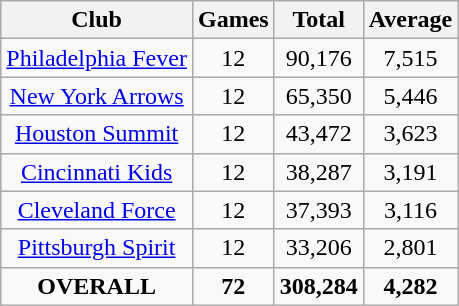<table class="wikitable" style="font-size:100%; text-align: center">
<tr>
<th>Club</th>
<th>Games</th>
<th>Total</th>
<th>Average</th>
</tr>
<tr>
<td><a href='#'>Philadelphia Fever</a></td>
<td>12</td>
<td>90,176</td>
<td>7,515</td>
</tr>
<tr>
<td><a href='#'>New York Arrows</a></td>
<td>12</td>
<td>65,350</td>
<td>5,446</td>
</tr>
<tr>
<td><a href='#'>Houston Summit</a></td>
<td>12</td>
<td>43,472</td>
<td>3,623</td>
</tr>
<tr>
<td><a href='#'>Cincinnati Kids</a></td>
<td>12</td>
<td>38,287</td>
<td>3,191</td>
</tr>
<tr>
<td><a href='#'>Cleveland Force</a></td>
<td>12</td>
<td>37,393</td>
<td>3,116</td>
</tr>
<tr>
<td><a href='#'>Pittsburgh Spirit</a></td>
<td>12</td>
<td>33,206</td>
<td>2,801</td>
</tr>
<tr>
<td><strong>OVERALL</strong></td>
<td><strong>72</strong></td>
<td><strong>308,284</strong></td>
<td><strong>4,282</strong></td>
</tr>
</table>
